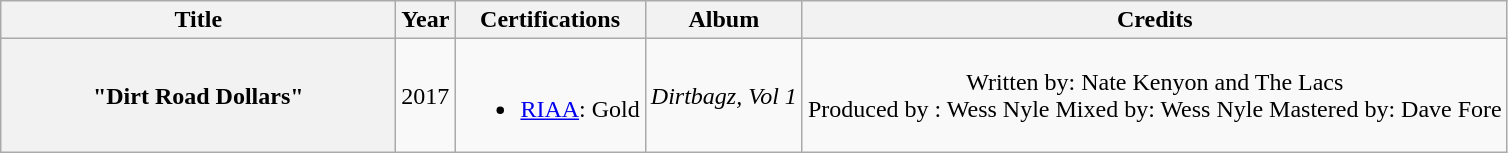<table class="wikitable plainrowheaders" style="text-align:center;">
<tr>
<th scope="col" style="width:16em;">Title</th>
<th scope="col">Year</th>
<th scope="col">Certifications</th>
<th scope="col">Album</th>
<th>Credits</th>
</tr>
<tr>
<th scope="row">"Dirt Road Dollars"<br></th>
<td>2017</td>
<td><br><ul><li><a href='#'>RIAA</a>: Gold</li></ul></td>
<td><em>Dirtbagz, Vol 1</em></td>
<td>Written by: Nate Kenyon and The Lacs<br>Produced by : Wess Nyle
Mixed by: Wess Nyle
Mastered by: Dave Fore</td>
</tr>
</table>
